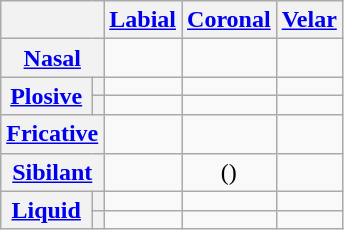<table class=wikitable style=text-align:center>
<tr>
<th colspan=2></th>
<th><a href='#'>Labial</a></th>
<th><a href='#'>Coronal</a></th>
<th><a href='#'>Velar</a></th>
</tr>
<tr>
<th colspan=2><a href='#'>Nasal</a></th>
<td></td>
<td></td>
<td></td>
</tr>
<tr>
<th rowspan=2><a href='#'>Plosive</a></th>
<th></th>
<td></td>
<td></td>
<td></td>
</tr>
<tr>
<th></th>
<td></td>
<td></td>
<td></td>
</tr>
<tr>
<th colspan=2><a href='#'>Fricative</a></th>
<td></td>
<td></td>
<td></td>
</tr>
<tr>
<th colspan=2><a href='#'>Sibilant</a></th>
<td></td>
<td>()</td>
<td></td>
</tr>
<tr>
<th rowspan=2><a href='#'>Liquid</a></th>
<th></th>
<td></td>
<td></td>
<td></td>
</tr>
<tr>
<th></th>
<td></td>
<td></td>
<td></td>
</tr>
</table>
